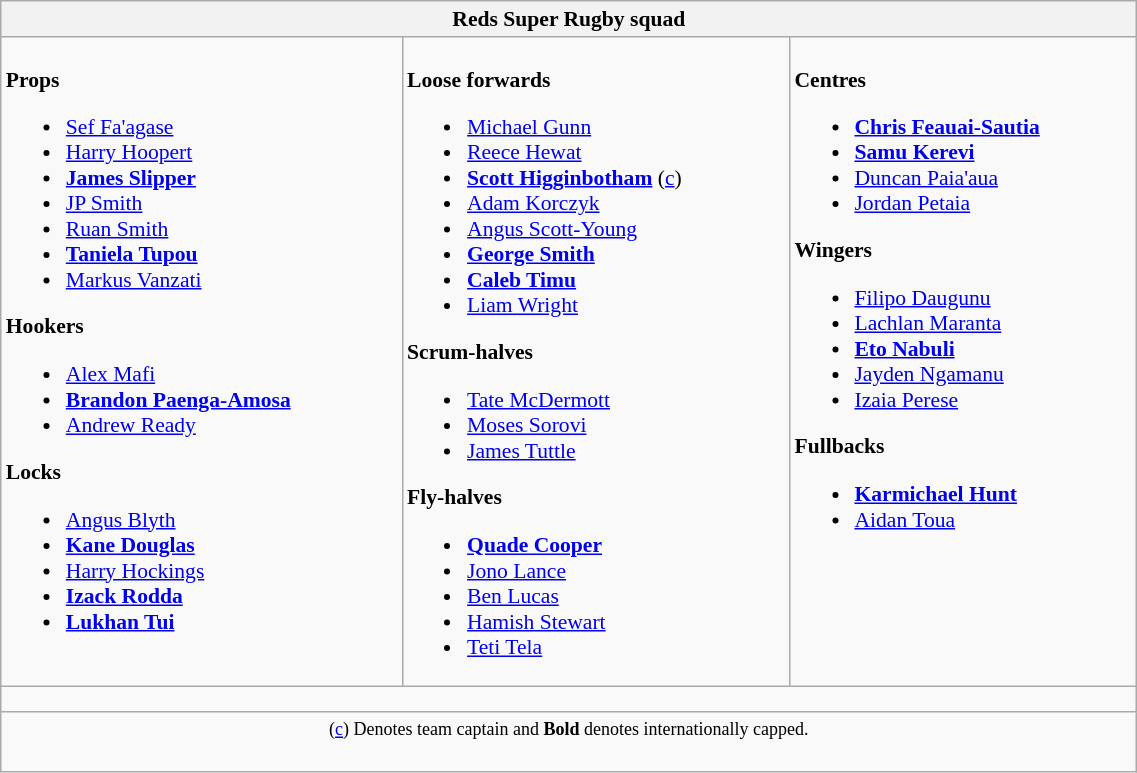<table class="wikitable" style="text-align:left; font-size:90%; width:60%">
<tr>
<th colspan="100%">Reds Super Rugby squad</th>
</tr>
<tr valign="top">
<td><br><strong>Props</strong><ul><li> <a href='#'>Sef Fa'agase</a></li><li> <a href='#'>Harry Hoopert</a></li><li> <strong><a href='#'>James Slipper</a></strong></li><li> <a href='#'>JP Smith</a></li><li> <a href='#'>Ruan Smith</a> </li><li> <strong><a href='#'>Taniela Tupou</a></strong></li><li> <a href='#'>Markus Vanzati</a> </li></ul><strong>Hookers</strong><ul><li> <a href='#'>Alex Mafi</a></li><li> <strong><a href='#'>Brandon Paenga-Amosa</a></strong></li><li> <a href='#'>Andrew Ready</a></li></ul><strong>Locks</strong><ul><li> <a href='#'>Angus Blyth</a></li><li> <strong><a href='#'>Kane Douglas</a></strong></li><li> <a href='#'>Harry Hockings</a></li><li> <strong><a href='#'>Izack Rodda</a></strong></li><li> <strong><a href='#'>Lukhan Tui</a></strong></li></ul></td>
<td><br><strong>Loose forwards</strong><ul><li> <a href='#'>Michael Gunn</a></li><li> <a href='#'>Reece Hewat</a></li><li> <strong><a href='#'>Scott Higginbotham</a></strong> (<a href='#'>c</a>)</li><li> <a href='#'>Adam Korczyk</a></li><li> <a href='#'>Angus Scott-Young</a></li><li> <strong><a href='#'>George Smith</a></strong></li><li> <strong><a href='#'>Caleb Timu</a></strong></li><li> <a href='#'>Liam Wright</a></li></ul><strong>Scrum-halves</strong>
<ul><li> <a href='#'>Tate McDermott</a></li><li> <a href='#'>Moses Sorovi</a></li><li> <a href='#'>James Tuttle</a></li></ul><strong>Fly-halves</strong><ul><li> <strong><a href='#'>Quade Cooper</a></strong> </li><li> <a href='#'>Jono Lance</a></li><li> <a href='#'>Ben Lucas</a></li><li> <a href='#'>Hamish Stewart</a></li><li> <a href='#'>Teti Tela</a> </li></ul></td>
<td><br><strong>Centres</strong><ul><li> <strong><a href='#'>Chris Feauai-Sautia</a></strong></li><li> <strong><a href='#'>Samu Kerevi</a></strong></li><li> <a href='#'>Duncan Paia'aua</a></li><li> <a href='#'>Jordan Petaia</a> </li></ul><strong>Wingers</strong><ul><li> <a href='#'>Filipo Daugunu</a></li><li> <a href='#'>Lachlan Maranta</a></li><li> <strong><a href='#'>Eto Nabuli</a></strong></li><li> <a href='#'>Jayden Ngamanu</a> </li><li> <a href='#'>Izaia Perese</a></li></ul><strong>Fullbacks</strong><ul><li> <strong><a href='#'>Karmichael Hunt</a></strong> </li><li> <a href='#'>Aidan Toua</a> </li></ul></td>
</tr>
<tr>
<td colspan="100%" style="height: 10px;"></td>
</tr>
<tr>
<td colspan="100%" style="text-align:center;"><small>(<a href='#'>c</a>) Denotes team captain and <strong>Bold</strong> denotes internationally capped.</small> <br> <br> </td>
</tr>
</table>
